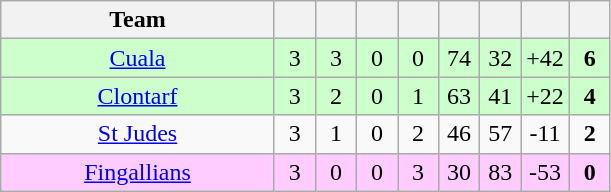<table class="wikitable" style="text-align:center">
<tr>
<th style="width:175px;">Team</th>
<th width="20"></th>
<th width="20"></th>
<th width="20"></th>
<th width="20"></th>
<th width="20"></th>
<th width="20"></th>
<th width="20"></th>
<th width="20"></th>
</tr>
<tr style="background:#cfc;">
<td><a href='#'>Cuala</a></td>
<td>3</td>
<td>3</td>
<td>0</td>
<td>0</td>
<td>74</td>
<td>32</td>
<td>+42</td>
<td><strong>6</strong></td>
</tr>
<tr style="background:#cfc;">
<td><a href='#'>Clontarf</a></td>
<td>3</td>
<td>2</td>
<td>0</td>
<td>1</td>
<td>63</td>
<td>41</td>
<td>+22</td>
<td><strong>4</strong></td>
</tr>
<tr>
<td><a href='#'>St Judes</a></td>
<td>3</td>
<td>1</td>
<td>0</td>
<td>2</td>
<td>46</td>
<td>57</td>
<td>-11</td>
<td><strong>2</strong></td>
</tr>
<tr style="background:#fcf;">
<td><a href='#'>Fingallians</a></td>
<td>3</td>
<td>0</td>
<td>0</td>
<td>3</td>
<td>30</td>
<td>83</td>
<td>-53</td>
<td><strong>0</strong></td>
</tr>
</table>
